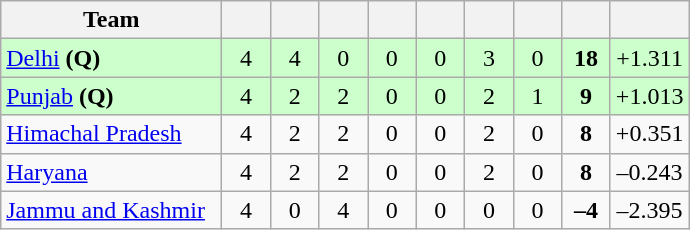<table class="wikitable" style="text-align:center">
<tr>
<th style="width:140px;">Team</th>
<th style="width:25px;"></th>
<th style="width:25px;"></th>
<th style="width:25px;"></th>
<th style="width:25px;"></th>
<th style="width:25px;"></th>
<th style="width:25px;"></th>
<th style="width:25px;"></th>
<th style="width:25px;"></th>
<th style="width:40px;"></th>
</tr>
<tr style="background:#cfc;">
<td style="text-align:left"><a href='#'>Delhi</a> <strong>(Q)</strong></td>
<td>4</td>
<td>4</td>
<td>0</td>
<td>0</td>
<td>0</td>
<td>3</td>
<td>0</td>
<td><strong>18</strong></td>
<td>+1.311</td>
</tr>
<tr style="background:#cfc;">
<td style="text-align:left"><a href='#'>Punjab</a> <strong>(Q)</strong></td>
<td>4</td>
<td>2</td>
<td>2</td>
<td>0</td>
<td>0</td>
<td>2</td>
<td>1</td>
<td><strong>9</strong></td>
<td>+1.013</td>
</tr>
<tr>
<td style="text-align:left"><a href='#'>Himachal Pradesh</a></td>
<td>4</td>
<td>2</td>
<td>2</td>
<td>0</td>
<td>0</td>
<td>2</td>
<td>0</td>
<td><strong>8</strong></td>
<td>+0.351</td>
</tr>
<tr>
<td style="text-align:left"><a href='#'>Haryana</a></td>
<td>4</td>
<td>2</td>
<td>2</td>
<td>0</td>
<td>0</td>
<td>2</td>
<td>0</td>
<td><strong>8</strong></td>
<td>–0.243</td>
</tr>
<tr>
<td style="text-align:left"><a href='#'>Jammu and Kashmir</a></td>
<td>4</td>
<td>0</td>
<td>4</td>
<td>0</td>
<td>0</td>
<td>0</td>
<td>0</td>
<td><strong>–4</strong></td>
<td>–2.395</td>
</tr>
</table>
